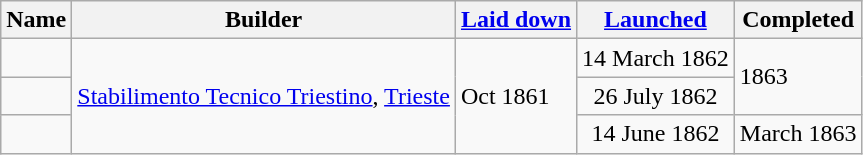<table class=wikitable>
<tr valign=top>
<th>Name</th>
<th>Builder</th>
<th><a href='#'>Laid down</a></th>
<th><a href='#'>Launched</a></th>
<th>Completed</th>
</tr>
<tr valign=middle>
<td></td>
<td rowspan="3"><a href='#'>Stabilimento Tecnico Triestino</a>, <a href='#'>Trieste</a></td>
<td rowspan="3">Oct 1861</td>
<td align=center>14 March 1862</td>
<td rowspan="2">1863</td>
</tr>
<tr valign=middle>
<td></td>
<td align=center>26 July 1862</td>
</tr>
<tr valign=middle>
<td></td>
<td align=center>14 June 1862</td>
<td align=center>March 1863</td>
</tr>
</table>
